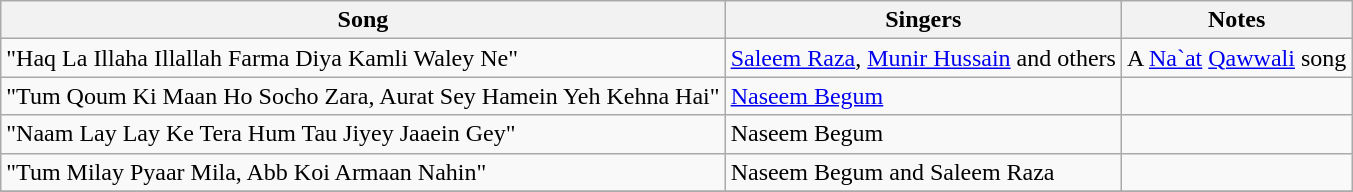<table class="wikitable">
<tr>
<th>Song</th>
<th>Singers</th>
<th>Notes</th>
</tr>
<tr>
<td>"Haq La Illaha Illallah Farma Diya Kamli Waley Ne"</td>
<td><a href='#'>Saleem Raza</a>, <a href='#'>Munir Hussain</a> and others</td>
<td>A <a href='#'>Na`at</a> <a href='#'>Qawwali</a> song</td>
</tr>
<tr>
<td>"Tum Qoum Ki Maan Ho Socho Zara, Aurat Sey Hamein Yeh Kehna Hai"</td>
<td><a href='#'>Naseem Begum</a></td>
<td></td>
</tr>
<tr>
<td>"Naam Lay Lay Ke Tera Hum Tau Jiyey Jaaein Gey"</td>
<td>Naseem Begum</td>
<td></td>
</tr>
<tr>
<td>"Tum Milay Pyaar Mila, Abb Koi Armaan Nahin"</td>
<td>Naseem Begum and Saleem Raza</td>
<td></td>
</tr>
<tr>
</tr>
</table>
